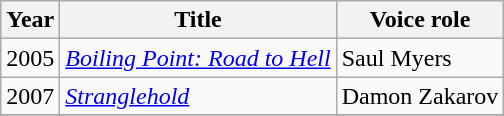<table class="wikitable sortable">
<tr>
<th>Year</th>
<th>Title</th>
<th>Voice role</th>
</tr>
<tr>
<td>2005</td>
<td><em><a href='#'>Boiling Point: Road to Hell</a></em></td>
<td>Saul Myers</td>
</tr>
<tr>
<td>2007</td>
<td><em><a href='#'>Stranglehold</a></em></td>
<td>Damon Zakarov</td>
</tr>
<tr>
</tr>
</table>
